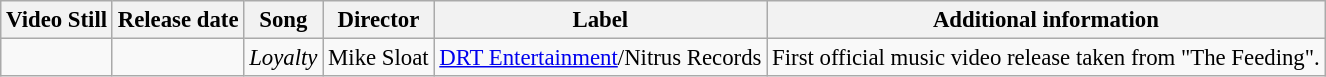<table class="wikitable" style="font-size: 95%;">
<tr>
<th>Video Still</th>
<th>Release date</th>
<th>Song</th>
<th>Director</th>
<th>Label</th>
<th>Additional information</th>
</tr>
<tr>
<td></td>
<td></td>
<td><em>Loyalty</em></td>
<td>Mike Sloat</td>
<td><a href='#'>DRT Entertainment</a>/Nitrus Records</td>
<td>First official music video release taken from "The Feeding".</td>
</tr>
</table>
